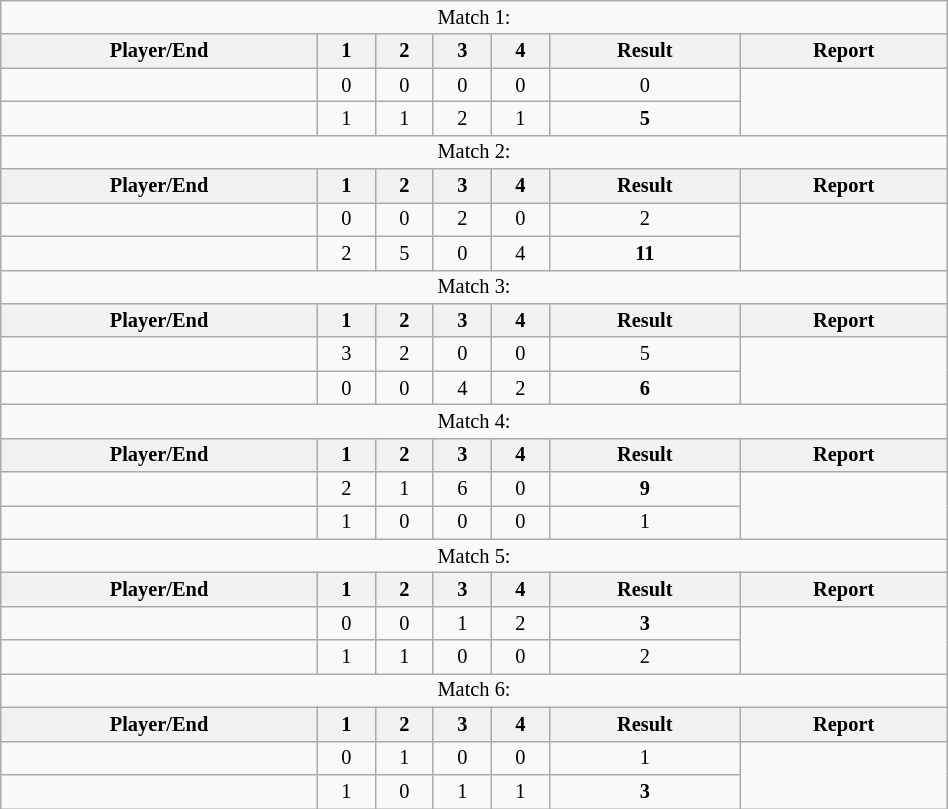<table class="wikitable" style=font-size:85%;text-align:center;width:50%>
<tr>
<td colspan="7">Match 1:</td>
</tr>
<tr>
<th>Player/End</th>
<th>1</th>
<th>2</th>
<th>3</th>
<th>4</th>
<th>Result</th>
<th>Report</th>
</tr>
<tr>
<td align=left></td>
<td>0</td>
<td>0</td>
<td>0</td>
<td>0</td>
<td>0</td>
<td rowspan="2"></td>
</tr>
<tr>
<td align=left><strong></strong></td>
<td>1</td>
<td>1</td>
<td>2</td>
<td>1</td>
<td><strong>5</strong></td>
</tr>
<tr>
<td colspan="7">Match 2:</td>
</tr>
<tr>
<th>Player/End</th>
<th>1</th>
<th>2</th>
<th>3</th>
<th>4</th>
<th>Result</th>
<th>Report</th>
</tr>
<tr>
<td align=left></td>
<td>0</td>
<td>0</td>
<td>2</td>
<td>0</td>
<td>2</td>
<td rowspan="2"></td>
</tr>
<tr>
<td align=left><strong></strong></td>
<td>2</td>
<td>5</td>
<td>0</td>
<td>4</td>
<td><strong>11</strong></td>
</tr>
<tr>
<td colspan="7">Match 3:</td>
</tr>
<tr>
<th>Player/End</th>
<th>1</th>
<th>2</th>
<th>3</th>
<th>4</th>
<th>Result</th>
<th>Report</th>
</tr>
<tr>
<td align=left></td>
<td>3</td>
<td>2</td>
<td>0</td>
<td>0</td>
<td>5</td>
<td rowspan="2"></td>
</tr>
<tr>
<td align=left><strong></strong></td>
<td>0</td>
<td>0</td>
<td>4</td>
<td>2</td>
<td><strong>6</strong></td>
</tr>
<tr>
<td colspan="7">Match 4:</td>
</tr>
<tr>
<th>Player/End</th>
<th>1</th>
<th>2</th>
<th>3</th>
<th>4</th>
<th>Result</th>
<th>Report</th>
</tr>
<tr>
<td align=left><strong></strong></td>
<td>2</td>
<td>1</td>
<td>6</td>
<td>0</td>
<td><strong>9</strong></td>
<td rowspan="2"></td>
</tr>
<tr>
<td align=left></td>
<td>1</td>
<td>0</td>
<td>0</td>
<td>0</td>
<td>1</td>
</tr>
<tr>
<td colspan="7">Match 5:</td>
</tr>
<tr>
<th>Player/End</th>
<th>1</th>
<th>2</th>
<th>3</th>
<th>4</th>
<th>Result</th>
<th>Report</th>
</tr>
<tr>
<td align=left><strong></strong></td>
<td>0</td>
<td>0</td>
<td>1</td>
<td>2</td>
<td><strong>3</strong></td>
<td rowspan="2"></td>
</tr>
<tr>
<td align=left></td>
<td>1</td>
<td>1</td>
<td>0</td>
<td>0</td>
<td>2</td>
</tr>
<tr>
<td colspan="7">Match 6:</td>
</tr>
<tr>
<th>Player/End</th>
<th>1</th>
<th>2</th>
<th>3</th>
<th>4</th>
<th>Result</th>
<th>Report</th>
</tr>
<tr>
<td align=left></td>
<td>0</td>
<td>1</td>
<td>0</td>
<td>0</td>
<td>1</td>
<td rowspan="2"></td>
</tr>
<tr>
<td align=left><strong></strong></td>
<td>1</td>
<td>0</td>
<td>1</td>
<td>1</td>
<td><strong>3</strong></td>
</tr>
</table>
